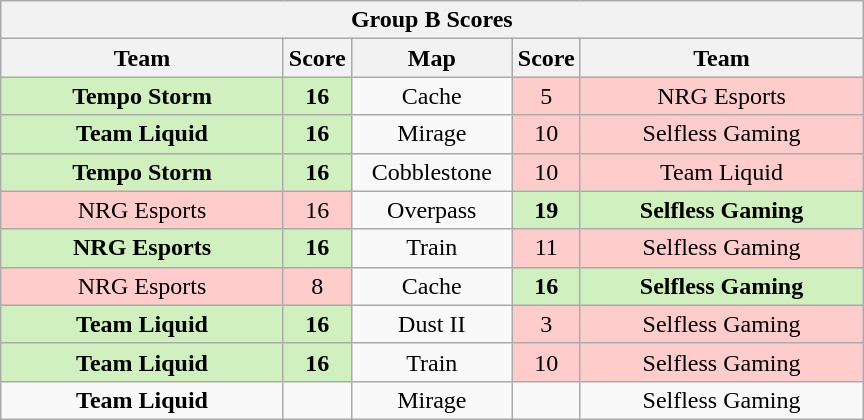<table class="wikitable" style="text-align: center;">
<tr>
<th colspan=5>Group B Scores</th>
</tr>
<tr>
<th width="181px">Team</th>
<th width="20px">Score</th>
<th width="100px">Map</th>
<th width="20px">Score</th>
<th width="181px">Team</th>
</tr>
<tr>
<td style="background: #D0F0C0;"><strong>Tempo Storm</strong></td>
<td style="background: #D0F0C0;"><strong>16</strong></td>
<td>Cache</td>
<td style="background: #FFCCCC;">5</td>
<td style="background: #FFCCCC;">NRG Esports</td>
</tr>
<tr>
<td style="background: #D0F0C0;"><strong>Team Liquid</strong></td>
<td style="background: #D0F0C0;"><strong>16</strong></td>
<td>Mirage</td>
<td style="background: #FFCCCC;">10</td>
<td style="background: #FFCCCC;">Selfless Gaming</td>
</tr>
<tr>
<td style="background: #D0F0C0;"><strong>Tempo Storm</strong></td>
<td style="background: #D0F0C0;"><strong>16</strong></td>
<td>Cobblestone</td>
<td style="background: #FFCCCC;">10</td>
<td style="background: #FFCCCC;">Team Liquid</td>
</tr>
<tr>
<td style="background: #FFCCCC;">NRG Esports</td>
<td style="background: #FFCCCC;">16</td>
<td>Overpass</td>
<td style="background: #D0F0C0;"><strong>19</strong></td>
<td style="background: #D0F0C0;"><strong>Selfless Gaming</strong></td>
</tr>
<tr>
<td style="background: #D0F0C0;"><strong>NRG Esports</strong></td>
<td style="background: #D0F0C0;"><strong>16</strong></td>
<td>Train</td>
<td style="background: #FFCCCC;">11</td>
<td style="background: #FFCCCC;">Selfless Gaming</td>
</tr>
<tr>
<td style="background: #FFCCCC;">NRG Esports</td>
<td style="background: #FFCCCC;">8</td>
<td>Cache</td>
<td style="background: #D0F0C0;"><strong>16</strong></td>
<td style="background: #D0F0C0;"><strong>Selfless Gaming</strong></td>
</tr>
<tr>
<td style="background: #D0F0C0;"><strong>Team Liquid</strong></td>
<td style="background: #D0F0C0;"><strong>16</strong></td>
<td>Dust II</td>
<td style="background: #FFCCCC;">3</td>
<td style="background: #FFCCCC;">Selfless Gaming</td>
</tr>
<tr>
<td style="background: #D0F0C0;"><strong>Team Liquid</strong></td>
<td style="background: #D0F0C0;"><strong>16</strong></td>
<td>Train</td>
<td style="background: #FFCCCC;">10</td>
<td style="background: #FFCCCC;">Selfless Gaming</td>
</tr>
<tr>
<td><strong>Team Liquid</strong></td>
<td></td>
<td>Mirage</td>
<td></td>
<td>Selfless Gaming</td>
</tr>
</table>
